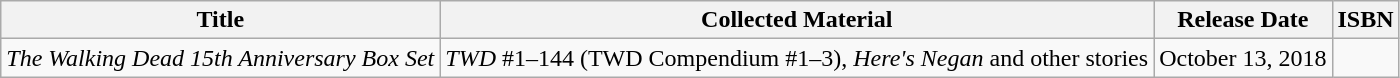<table class="wikitable">
<tr>
<th>Title</th>
<th>Collected Material</th>
<th>Release Date</th>
<th>ISBN</th>
</tr>
<tr>
<td><em>The Walking Dead 15th Anniversary Box Set</em></td>
<td><em>TWD</em> #1–144 (TWD Compendium #1–3), <em>Here's Negan</em> and other stories</td>
<td>October 13, 2018</td>
<td></td>
</tr>
</table>
